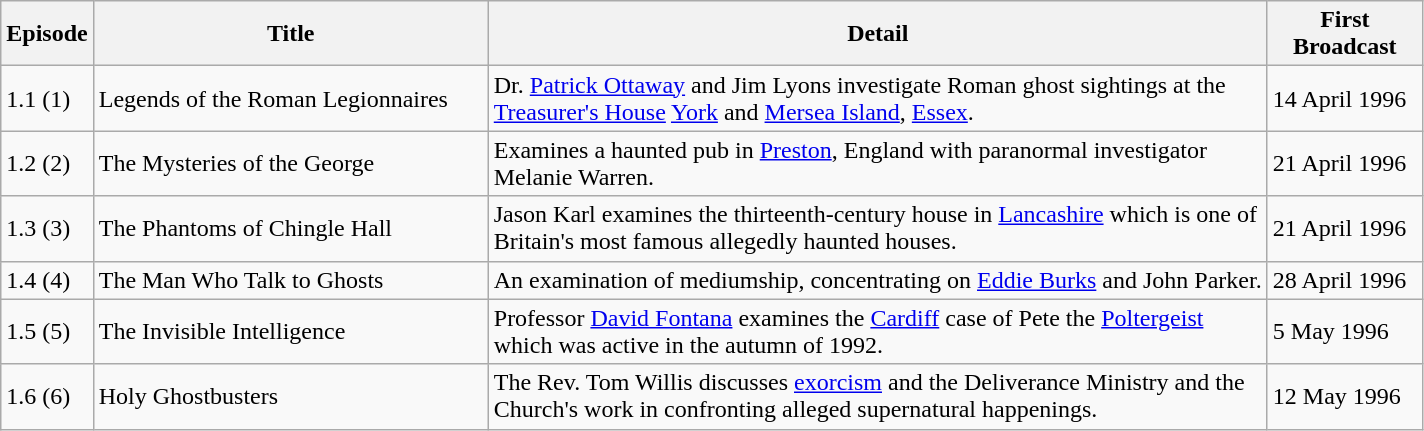<table class="wikitable">
<tr>
<th style="width:32px">Episode</th>
<th style="width:256px">Title</th>
<th style="width:512px">Detail</th>
<th style="width:96px">First<br>Broadcast</th>
</tr>
<tr>
<td>1.1 (1)</td>
<td>Legends of the Roman Legionnaires</td>
<td>Dr. <a href='#'>Patrick Ottaway</a> and Jim Lyons investigate Roman ghost sightings at the <a href='#'>Treasurer's House</a> <a href='#'>York</a> and <a href='#'>Mersea Island</a>, <a href='#'>Essex</a>.</td>
<td>14 April 1996</td>
</tr>
<tr>
<td>1.2 (2)</td>
<td>The Mysteries of the George</td>
<td>Examines a haunted pub in <a href='#'>Preston</a>, England with paranormal investigator Melanie Warren.</td>
<td>21 April 1996</td>
</tr>
<tr>
<td>1.3 (3)</td>
<td>The Phantoms of Chingle Hall</td>
<td>Jason Karl examines the thirteenth-century house in <a href='#'>Lancashire</a> which is one of Britain's most famous allegedly haunted houses.</td>
<td>21 April 1996</td>
</tr>
<tr>
<td>1.4 (4)</td>
<td>The Man Who Talk to Ghosts</td>
<td>An examination of mediumship, concentrating on <a href='#'>Eddie Burks</a> and John Parker.</td>
<td>28 April 1996</td>
</tr>
<tr>
<td>1.5 (5)</td>
<td>The Invisible Intelligence</td>
<td>Professor <a href='#'>David Fontana</a> examines the <a href='#'>Cardiff</a> case of Pete the <a href='#'>Poltergeist</a> which was active in the autumn of 1992.</td>
<td>5 May 1996</td>
</tr>
<tr>
<td>1.6 (6)</td>
<td>Holy Ghostbusters</td>
<td>The Rev. Tom Willis discusses <a href='#'>exorcism</a> and the Deliverance Ministry and the Church's work in confronting alleged supernatural happenings.</td>
<td>12 May 1996</td>
</tr>
</table>
